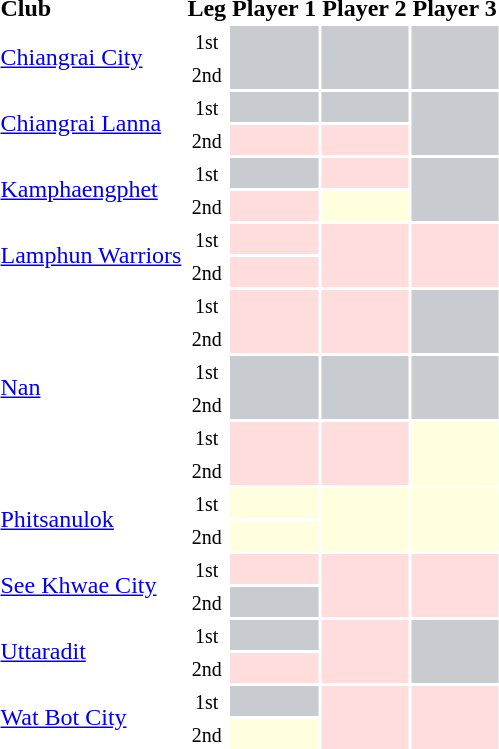<table class="sortable" style="text-align:left">
<tr>
<th>Club</th>
<th>Leg</th>
<th>Player 1</th>
<th>Player 2</th>
<th>Player 3</th>
</tr>
<tr>
<td rowspan="2"><a href='#'>Chiangrai City</a></td>
<td align="center"><small>1st</small></td>
<td bgcolor="#c8ccd1"rowspan="2"></td>
<td bgcolor="#c8ccd1"rowspan="2"></td>
<td bgcolor="#c8ccd1"rowspan="2"></td>
</tr>
<tr>
<td align="center"><small>2nd</small></td>
</tr>
<tr>
<td rowspan="2"><a href='#'>Chiangrai Lanna</a></td>
<td align="center"><small>1st</small></td>
<td bgcolor="#c8ccd1"></td>
<td bgcolor="#c8ccd1"></td>
<td bgcolor="#c8ccd1"rowspan="2"></td>
</tr>
<tr>
<td align="center"><small>2nd</small></td>
<td bgcolor="#ffdddd"></td>
<td bgcolor="#ffdddd"></td>
</tr>
<tr>
<td rowspan="2"><a href='#'>Kamphaengphet</a></td>
<td align="center"><small>1st</small></td>
<td bgcolor="#c8ccd1"></td>
<td bgcolor="#ffdddd"></td>
<td bgcolor="#c8ccd1"rowspan="2"></td>
</tr>
<tr>
<td align="center"><small>2nd</small></td>
<td bgcolor="#ffdddd"></td>
<td bgcolor="#ffffdd"></td>
</tr>
<tr>
<td rowspan="2"><a href='#'>Lamphun Warriors</a></td>
<td align="center"><small>1st</small></td>
<td bgcolor="#ffdddd"></td>
<td bgcolor="#ffdddd"rowspan="2"></td>
<td bgcolor="#ffdddd"rowspan="2"></td>
</tr>
<tr>
<td align="center"><small>2nd</small></td>
<td bgcolor="#ffdddd"></td>
</tr>
<tr>
<td rowspan="2"></td>
<td align="center"><small>1st</small></td>
<td bgcolor="#ffdddd"rowspan="2"></td>
<td bgcolor="#ffdddd"rowspan="2"></td>
<td bgcolor="#c8ccd1"rowspan="2"></td>
</tr>
<tr>
<td align="center"><small>2nd</small></td>
</tr>
<tr>
<td rowspan="2"><a href='#'>Nan</a></td>
<td align="center"><small>1st</small></td>
<td bgcolor="#c8ccd1"rowspan="2"></td>
<td bgcolor="#c8ccd1"rowspan="2"></td>
<td bgcolor="#c8ccd1"rowspan="2"></td>
</tr>
<tr>
<td align="center"><small>2nd</small></td>
</tr>
<tr>
<td rowspan="2"></td>
<td align="center"><small>1st</small></td>
<td bgcolor="#ffdddd"rowspan="2"></td>
<td bgcolor="#ffdddd"rowspan="2"></td>
<td bgcolor="#ffffdd"rowspan="2"></td>
</tr>
<tr>
<td align="center"><small>2nd</small></td>
</tr>
<tr>
<td rowspan="2"><a href='#'>Phitsanulok</a></td>
<td align="center"><small>1st</small></td>
<td bgcolor="#ffffdd"></td>
<td bgcolor="#ffffdd"rowspan="2"></td>
<td bgcolor="#ffffdd"rowspan="2"></td>
</tr>
<tr>
<td align="center"><small>2nd</small></td>
<td bgcolor="#ffffdd"></td>
</tr>
<tr>
<td rowspan="2"><a href='#'>See Khwae City</a></td>
<td align="center"><small>1st</small></td>
<td bgcolor="#ffdddd"></td>
<td bgcolor="#ffdddd"rowspan="2"></td>
<td bgcolor="#ffdddd"rowspan="2"></td>
</tr>
<tr>
<td align="center"><small>2nd</small></td>
<td bgcolor="#c8ccd1"></td>
</tr>
<tr>
<td rowspan="2"><a href='#'>Uttaradit</a></td>
<td align="center"><small>1st</small></td>
<td bgcolor="#c8ccd1"></td>
<td bgcolor="#ffdddd"rowspan="2"></td>
<td bgcolor="#c8ccd1"rowspan="2"></td>
</tr>
<tr>
<td align="center"><small>2nd</small></td>
<td bgcolor="#ffdddd"></td>
</tr>
<tr>
<td rowspan="2"><a href='#'>Wat Bot City</a></td>
<td align="center"><small>1st</small></td>
<td bgcolor="#c8ccd1"></td>
<td bgcolor="#ffdddd"rowspan="2"></td>
<td bgcolor="#ffdddd"rowspan="2"></td>
</tr>
<tr>
<td align="center"><small>2nd</small></td>
<td bgcolor="#ffffdd"></td>
</tr>
</table>
